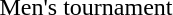<table>
<tr>
<td>Men's tournament<br></td>
<td></td>
<td></td>
<td></td>
</tr>
<tr>
<td><br></td>
<td></td>
<td></td>
<td></td>
</tr>
</table>
